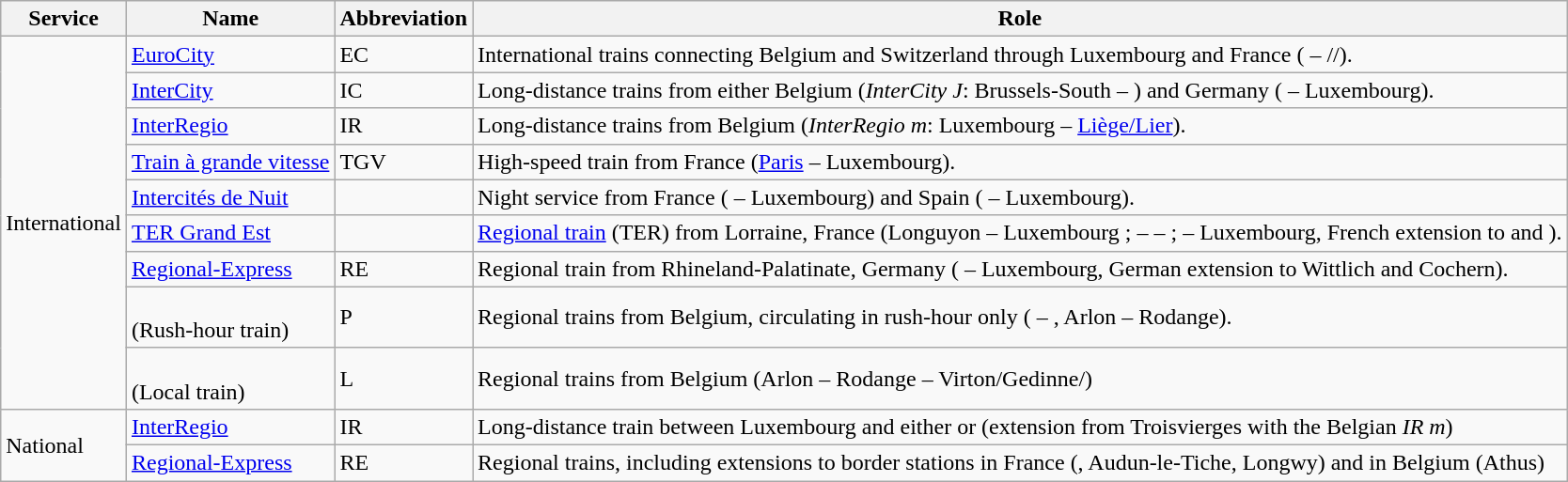<table class="wikitable">
<tr>
<th>Service</th>
<th>Name</th>
<th>Abbreviation</th>
<th>Role</th>
</tr>
<tr>
<td rowspan="9">International</td>
<td><a href='#'>EuroCity</a></td>
<td>EC</td>
<td>International trains connecting Belgium and Switzerland through Luxembourg and France ( – //).</td>
</tr>
<tr>
<td><a href='#'>InterCity</a></td>
<td>IC</td>
<td>Long-distance trains from either Belgium (<em>InterCity J</em>: Brussels-South – ) and Germany ( – Luxembourg).</td>
</tr>
<tr>
<td><a href='#'>InterRegio</a></td>
<td>IR</td>
<td>Long-distance trains from Belgium (<em>InterRegio m</em>: Luxembourg – <a href='#'>Liège/Lier</a>).</td>
</tr>
<tr>
<td><a href='#'>Train à grande vitesse</a></td>
<td>TGV</td>
<td>High-speed train from France (<a href='#'>Paris</a> – Luxembourg).</td>
</tr>
<tr>
<td><a href='#'>Intercités de Nuit</a></td>
<td></td>
<td>Night service from France ( – Luxembourg) and Spain ( – Luxembourg).</td>
</tr>
<tr>
<td><a href='#'>TER Grand Est</a></td>
<td></td>
<td><a href='#'>Regional train</a> (TER) from Lorraine, France (Longuyon – Luxembourg ;  –  – ;  – Luxembourg, French extension to  and ).</td>
</tr>
<tr>
<td><a href='#'>Regional-Express</a></td>
<td>RE</td>
<td>Regional train from Rhineland-Palatinate, Germany ( – Luxembourg, German extension to Wittlich and Cochern).</td>
</tr>
<tr>
<td><br>(Rush-hour train)</td>
<td>P</td>
<td>Regional trains from Belgium, circulating in rush-hour only ( – , Arlon – Rodange).</td>
</tr>
<tr>
<td><br>(Local train)</td>
<td>L</td>
<td>Regional trains from Belgium (Arlon – Rodange – Virton/Gedinne/)</td>
</tr>
<tr>
<td rowspan="2">National</td>
<td><a href='#'>InterRegio</a></td>
<td>IR</td>
<td>Long-distance train between Luxembourg and either  or  (extension from Troisvierges with the Belgian <em>IR m</em>)</td>
</tr>
<tr>
<td><a href='#'>Regional-Express</a></td>
<td>RE</td>
<td>Regional trains, including extensions to border stations in France (, Audun-le-Tiche, Longwy) and in Belgium (Athus)</td>
</tr>
</table>
